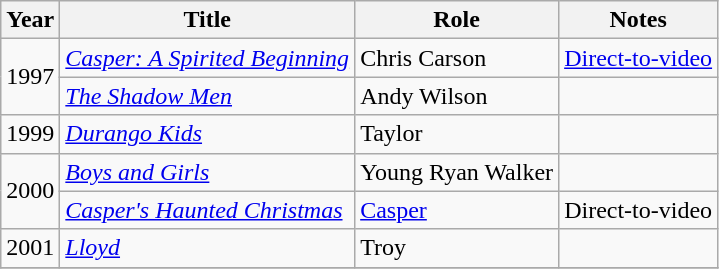<table class="wikitable sortable">
<tr>
<th>Year</th>
<th>Title</th>
<th>Role</th>
<th>Notes</th>
</tr>
<tr>
<td rowspan=2>1997</td>
<td><em><a href='#'>Casper: A Spirited Beginning</a></em></td>
<td>Chris Carson</td>
<td><a href='#'>Direct-to-video</a></td>
</tr>
<tr>
<td><em><a href='#'>The Shadow Men</a></em></td>
<td>Andy Wilson</td>
<td></td>
</tr>
<tr>
<td>1999</td>
<td><em><a href='#'>Durango Kids</a></em></td>
<td>Taylor</td>
<td></td>
</tr>
<tr>
<td rowspan=2>2000</td>
<td><em><a href='#'>Boys and Girls</a></em></td>
<td>Young Ryan Walker</td>
<td></td>
</tr>
<tr>
<td><em><a href='#'>Casper's Haunted Christmas</a></em></td>
<td><a href='#'>Casper</a></td>
<td>Direct-to-video</td>
</tr>
<tr>
<td>2001</td>
<td><em><a href='#'>Lloyd</a></em></td>
<td>Troy</td>
<td></td>
</tr>
<tr>
</tr>
</table>
